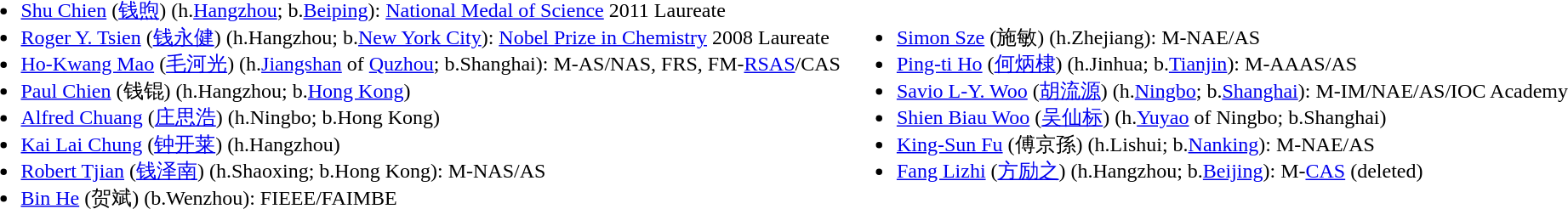<table>
<tr>
<td><br><ul><li><a href='#'>Shu Chien</a> (<a href='#'>钱煦</a>) (h.<a href='#'>Hangzhou</a>; b.<a href='#'>Beiping</a>): <a href='#'>National Medal of Science</a> 2011 Laureate</li><li><a href='#'>Roger Y. Tsien</a> (<a href='#'>钱永健</a>) (h.Hangzhou; b.<a href='#'>New York City</a>): <a href='#'>Nobel Prize in Chemistry</a> 2008 Laureate</li><li><a href='#'>Ho-Kwang Mao</a> (<a href='#'>毛河光</a>) (h.<a href='#'>Jiangshan</a> of <a href='#'>Quzhou</a>; b.Shanghai): M-AS/NAS, FRS, FM-<a href='#'>RSAS</a>/CAS</li><li><a href='#'>Paul Chien</a> (钱锟) (h.Hangzhou; b.<a href='#'>Hong Kong</a>)</li><li><a href='#'>Alfred Chuang</a> (<a href='#'>庄思浩</a>) (h.Ningbo; b.Hong Kong)</li><li><a href='#'>Kai Lai Chung</a> (<a href='#'>钟开莱</a>) (h.Hangzhou)</li><li><a href='#'>Robert Tjian</a> (<a href='#'>钱泽南</a>) (h.Shaoxing; b.Hong Kong): M-NAS/AS</li><li><a href='#'>Bin He</a> (贺斌) (b.Wenzhou): FIEEE/FAIMBE</li></ul></td>
<td><br><ul><li><a href='#'>Simon Sze</a> (施敏) (h.Zhejiang): M-NAE/AS</li><li><a href='#'>Ping-ti Ho</a> (<a href='#'>何炳棣</a>) (h.Jinhua; b.<a href='#'>Tianjin</a>): M-AAAS/AS</li><li><a href='#'>Savio L-Y. Woo</a> (<a href='#'>胡流源</a>) (h.<a href='#'>Ningbo</a>; b.<a href='#'>Shanghai</a>): M-IM/NAE/AS/IOC Academy</li><li><a href='#'>Shien Biau Woo</a> (<a href='#'>吴仙标</a>) (h.<a href='#'>Yuyao</a> of Ningbo; b.Shanghai)</li><li><a href='#'>King-Sun Fu</a> (傅京孫) (h.Lishui; b.<a href='#'>Nanking</a>): M-NAE/AS</li><li><a href='#'>Fang Lizhi</a> (<a href='#'>方励之</a>) (h.Hangzhou; b.<a href='#'>Beijing</a>): M-<a href='#'>CAS</a> (deleted)</li></ul></td>
</tr>
</table>
